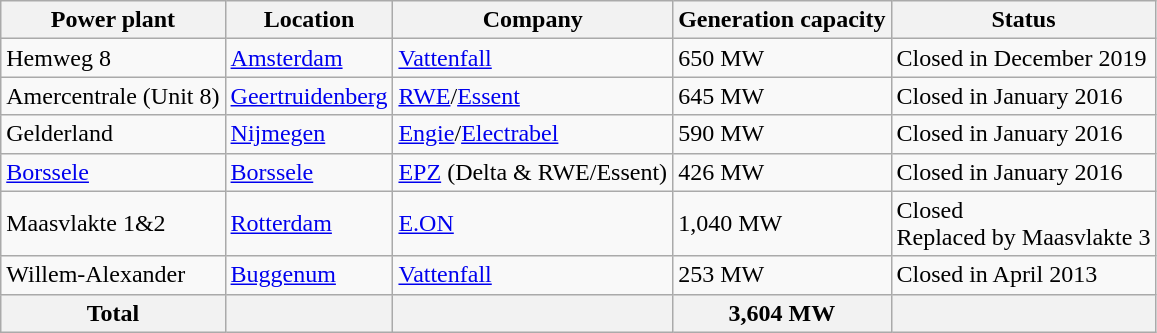<table class="wikitable">
<tr>
<th>Power plant</th>
<th>Location</th>
<th>Company</th>
<th>Generation capacity</th>
<th>Status</th>
</tr>
<tr>
<td>Hemweg 8</td>
<td><a href='#'>Amsterdam</a></td>
<td><a href='#'>Vattenfall</a></td>
<td>650 MW</td>
<td>Closed in December 2019</td>
</tr>
<tr>
<td>Amercentrale (Unit 8)</td>
<td><a href='#'>Geertruidenberg</a></td>
<td><a href='#'>RWE</a>/<a href='#'>Essent</a></td>
<td>645 MW</td>
<td>Closed in January 2016</td>
</tr>
<tr>
<td>Gelderland</td>
<td><a href='#'>Nijmegen</a></td>
<td><a href='#'>Engie</a>/<a href='#'>Electrabel</a></td>
<td>590 MW</td>
<td>Closed in January 2016</td>
</tr>
<tr>
<td><a href='#'>Borssele</a></td>
<td><a href='#'>Borssele</a></td>
<td><a href='#'>EPZ</a> (Delta & RWE/Essent)</td>
<td>426 MW</td>
<td>Closed in January 2016</td>
</tr>
<tr>
<td>Maasvlakte 1&2</td>
<td><a href='#'>Rotterdam</a></td>
<td><a href='#'>E.ON</a></td>
<td>1,040 MW</td>
<td>Closed<br>Replaced by Maasvlakte 3</td>
</tr>
<tr>
<td>Willem-Alexander</td>
<td><a href='#'>Buggenum</a></td>
<td><a href='#'>Vattenfall</a></td>
<td>253 MW</td>
<td>Closed in April 2013</td>
</tr>
<tr>
<th>Total</th>
<th></th>
<th></th>
<th>3,604 MW</th>
<th></th>
</tr>
</table>
